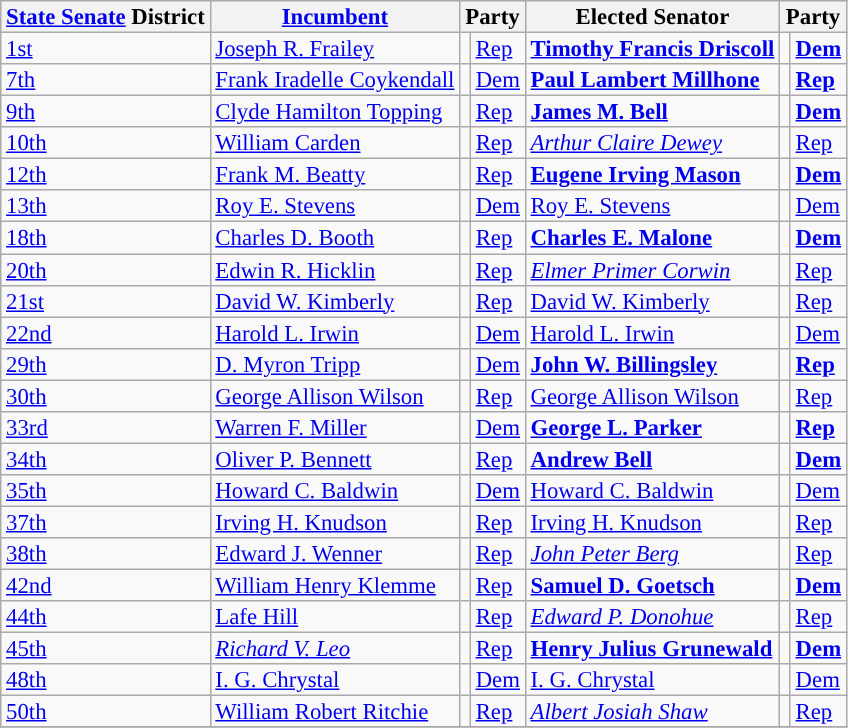<table class="sortable wikitable" style="font-size:95%;line-height:14px;">
<tr>
<th class="unsortable"><a href='#'>State Senate</a> District</th>
<th class="unsortable"><a href='#'>Incumbent</a></th>
<th colspan="2">Party</th>
<th class="unsortable">Elected Senator</th>
<th colspan="2">Party</th>
</tr>
<tr>
<td><a href='#'>1st</a></td>
<td><a href='#'>Joseph R. Frailey</a></td>
<td style="background:"></td>
<td><a href='#'>Rep</a></td>
<td><strong><a href='#'>Timothy Francis Driscoll</a></strong></td>
<td style="background:"></td>
<td><strong><a href='#'>Dem</a></strong></td>
</tr>
<tr>
<td><a href='#'>7th</a></td>
<td><a href='#'>Frank Iradelle Coykendall</a></td>
<td style="background:"></td>
<td><a href='#'>Dem</a></td>
<td><strong><a href='#'>Paul Lambert Millhone</a></strong></td>
<td style="background:"></td>
<td><strong><a href='#'>Rep</a></strong></td>
</tr>
<tr>
<td><a href='#'>9th</a></td>
<td><a href='#'>Clyde Hamilton Topping</a></td>
<td style="background:"></td>
<td><a href='#'>Rep</a></td>
<td><strong><a href='#'>James M. Bell</a></strong></td>
<td style="background:"></td>
<td><strong><a href='#'>Dem</a></strong></td>
</tr>
<tr>
<td><a href='#'>10th</a></td>
<td><a href='#'>William Carden</a></td>
<td style="background:"></td>
<td><a href='#'>Rep</a></td>
<td><em><a href='#'>Arthur Claire Dewey</a></em></td>
<td style="background:"></td>
<td><a href='#'>Rep</a></td>
</tr>
<tr>
<td><a href='#'>12th</a></td>
<td><a href='#'>Frank M. Beatty</a></td>
<td style="background:"></td>
<td><a href='#'>Rep</a></td>
<td><strong><a href='#'>Eugene Irving Mason</a></strong></td>
<td style="background:"></td>
<td><strong><a href='#'>Dem</a></strong></td>
</tr>
<tr>
<td><a href='#'>13th</a></td>
<td><a href='#'>Roy E. Stevens</a></td>
<td style="background:"></td>
<td><a href='#'>Dem</a></td>
<td><a href='#'>Roy E. Stevens</a></td>
<td style="background:"></td>
<td><a href='#'>Dem</a></td>
</tr>
<tr>
<td><a href='#'>18th</a></td>
<td><a href='#'>Charles D. Booth</a></td>
<td style="background:"></td>
<td><a href='#'>Rep</a></td>
<td><strong><a href='#'>Charles E. Malone</a></strong></td>
<td style="background:"></td>
<td><strong><a href='#'>Dem</a></strong></td>
</tr>
<tr>
<td><a href='#'>20th</a></td>
<td><a href='#'>Edwin R. Hicklin</a></td>
<td style="background:"></td>
<td><a href='#'>Rep</a></td>
<td><em><a href='#'>Elmer Primer Corwin</a></em></td>
<td style="background:"></td>
<td><a href='#'>Rep</a></td>
</tr>
<tr>
<td><a href='#'>21st</a></td>
<td><a href='#'>David W. Kimberly</a></td>
<td style="background:"></td>
<td><a href='#'>Rep</a></td>
<td><a href='#'>David W. Kimberly</a></td>
<td style="background:"></td>
<td><a href='#'>Rep</a></td>
</tr>
<tr>
<td><a href='#'>22nd</a></td>
<td><a href='#'>Harold L. Irwin</a></td>
<td style="background:"></td>
<td><a href='#'>Dem</a></td>
<td><a href='#'>Harold L. Irwin</a></td>
<td style="background:"></td>
<td><a href='#'>Dem</a></td>
</tr>
<tr>
<td><a href='#'>29th</a></td>
<td><a href='#'>D. Myron Tripp</a></td>
<td style="background:"></td>
<td><a href='#'>Dem</a></td>
<td><strong><a href='#'>John W. Billingsley</a></strong></td>
<td style="background:"></td>
<td><strong><a href='#'>Rep</a></strong></td>
</tr>
<tr>
<td><a href='#'>30th</a></td>
<td><a href='#'>George Allison Wilson</a></td>
<td style="background:"></td>
<td><a href='#'>Rep</a></td>
<td><a href='#'>George Allison Wilson</a></td>
<td style="background:"></td>
<td><a href='#'>Rep</a></td>
</tr>
<tr>
<td><a href='#'>33rd</a></td>
<td><a href='#'>Warren F. Miller</a></td>
<td style="background:"></td>
<td><a href='#'>Dem</a></td>
<td><strong><a href='#'>George L. Parker</a></strong></td>
<td style="background:"></td>
<td><strong><a href='#'>Rep</a></strong></td>
</tr>
<tr>
<td><a href='#'>34th</a></td>
<td><a href='#'>Oliver P. Bennett</a></td>
<td style="background:"></td>
<td><a href='#'>Rep</a></td>
<td><strong><a href='#'>Andrew Bell</a></strong></td>
<td style="background:"></td>
<td><strong><a href='#'>Dem</a></strong></td>
</tr>
<tr>
<td><a href='#'>35th</a></td>
<td><a href='#'>Howard C. Baldwin</a></td>
<td style="background:"></td>
<td><a href='#'>Dem</a></td>
<td><a href='#'>Howard C. Baldwin</a></td>
<td style="background:"></td>
<td><a href='#'>Dem</a></td>
</tr>
<tr>
<td><a href='#'>37th</a></td>
<td><a href='#'>Irving H. Knudson</a></td>
<td style="background:"></td>
<td><a href='#'>Rep</a></td>
<td><a href='#'>Irving H. Knudson</a></td>
<td style="background:"></td>
<td><a href='#'>Rep</a></td>
</tr>
<tr>
<td><a href='#'>38th</a></td>
<td><a href='#'>Edward J. Wenner</a></td>
<td style="background:"></td>
<td><a href='#'>Rep</a></td>
<td><em><a href='#'>John Peter Berg</a></em></td>
<td style="background:"></td>
<td><a href='#'>Rep</a></td>
</tr>
<tr>
<td><a href='#'>42nd</a></td>
<td><a href='#'>William Henry Klemme</a></td>
<td style="background:"></td>
<td><a href='#'>Rep</a></td>
<td><strong><a href='#'>Samuel D. Goetsch</a></strong></td>
<td style="background:"></td>
<td><strong><a href='#'>Dem</a></strong></td>
</tr>
<tr>
<td><a href='#'>44th</a></td>
<td><a href='#'>Lafe Hill</a></td>
<td style="background:"></td>
<td><a href='#'>Rep</a></td>
<td><em><a href='#'>Edward P. Donohue</a></em></td>
<td style="background:"></td>
<td><a href='#'>Rep</a></td>
</tr>
<tr>
<td><a href='#'>45th</a></td>
<td><em><a href='#'>Richard V. Leo</a></em></td>
<td style="background:"></td>
<td><a href='#'>Rep</a></td>
<td><strong><a href='#'>Henry Julius Grunewald</a></strong></td>
<td style="background:"></td>
<td><strong><a href='#'>Dem</a></strong></td>
</tr>
<tr>
<td><a href='#'>48th</a></td>
<td><a href='#'>I. G. Chrystal</a></td>
<td style="background:"></td>
<td><a href='#'>Dem</a></td>
<td><a href='#'>I. G. Chrystal</a></td>
<td style="background:"></td>
<td><a href='#'>Dem</a></td>
</tr>
<tr>
<td><a href='#'>50th</a></td>
<td><a href='#'>William Robert Ritchie</a></td>
<td style="background:"></td>
<td><a href='#'>Rep</a></td>
<td><em><a href='#'>Albert Josiah Shaw</a></em></td>
<td style="background:"></td>
<td><a href='#'>Rep</a></td>
</tr>
<tr>
</tr>
</table>
